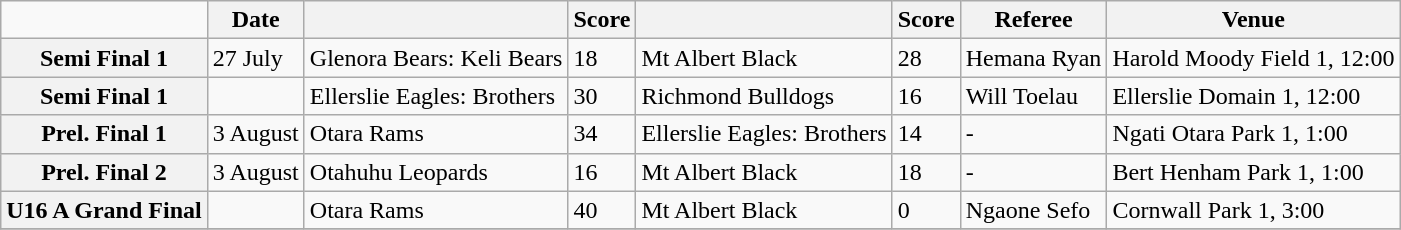<table class="wikitable mw-collapsible">
<tr>
<td></td>
<th scope="col">Date</th>
<th scope="col"></th>
<th scope="col">Score</th>
<th scope="col"></th>
<th scope="col">Score</th>
<th scope="col">Referee</th>
<th scope="col">Venue</th>
</tr>
<tr>
<th scope="row">Semi Final 1</th>
<td>27 July</td>
<td>Glenora Bears: Keli Bears</td>
<td>18</td>
<td>Mt Albert Black</td>
<td>28</td>
<td>Hemana Ryan</td>
<td>Harold Moody Field 1, 12:00</td>
</tr>
<tr>
<th scope="row">Semi Final 1</th>
<td></td>
<td>Ellerslie Eagles: Brothers</td>
<td>30</td>
<td>Richmond Bulldogs</td>
<td>16</td>
<td>Will Toelau</td>
<td>Ellerslie Domain 1, 12:00</td>
</tr>
<tr>
<th scope="row">Prel. Final 1</th>
<td>3 August</td>
<td>Otara Rams</td>
<td>34</td>
<td>Ellerslie Eagles: Brothers</td>
<td>14</td>
<td>-</td>
<td>Ngati Otara Park 1, 1:00</td>
</tr>
<tr>
<th scope="row">Prel. Final 2</th>
<td>3 August</td>
<td>Otahuhu Leopards</td>
<td>16</td>
<td>Mt Albert Black</td>
<td>18</td>
<td>-</td>
<td>Bert Henham Park 1, 1:00</td>
</tr>
<tr>
<th scope="row">U16 A Grand Final</th>
<td></td>
<td>Otara Rams</td>
<td>40</td>
<td>Mt Albert Black</td>
<td>0</td>
<td>Ngaone Sefo</td>
<td>Cornwall Park 1, 3:00</td>
</tr>
<tr>
</tr>
</table>
